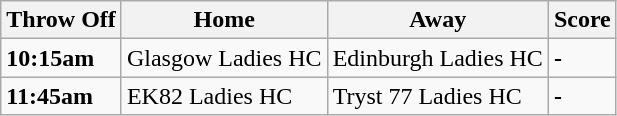<table class="wikitable">
<tr>
<th><strong>Throw Off</strong></th>
<th><strong>Home</strong></th>
<th><strong>Away</strong></th>
<th><strong>Score</strong></th>
</tr>
<tr>
<td><strong>10:15am</strong></td>
<td>Glasgow Ladies HC</td>
<td>Edinburgh Ladies HC</td>
<td><strong>-</strong></td>
</tr>
<tr>
<td><strong>11:45am</strong></td>
<td>EK82 Ladies HC</td>
<td>Tryst 77 Ladies HC</td>
<td><strong>-</strong></td>
</tr>
</table>
